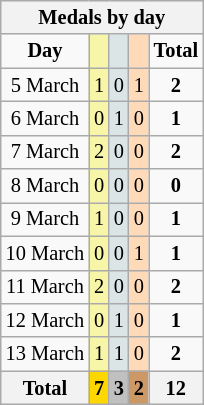<table class="wikitable" style="font-size:85%">
<tr style="background:#efefef;">
<th colspan=7><strong>Medals by day</strong></th>
</tr>
<tr align=center>
<td><strong>Day</strong></td>
<td bgcolor=#f7f6a8></td>
<td bgcolor=#dce5e5></td>
<td bgcolor=#ffdab9></td>
<td><strong>Total</strong></td>
</tr>
<tr align=center>
<td>5 March</td>
<td style="background:#F7F6A8;">1</td>
<td style="background:#DCE5E5;">0</td>
<td style="background:#FFDAB9;">1</td>
<td><strong>2</strong></td>
</tr>
<tr align=center>
<td>6 March</td>
<td style="background:#F7F6A8;">0</td>
<td style="background:#DCE5E5;">1</td>
<td style="background:#FFDAB9;">0</td>
<td><strong>1</strong></td>
</tr>
<tr align=center>
<td>7 March</td>
<td style="background:#F7F6A8;">2</td>
<td style="background:#DCE5E5;">0</td>
<td style="background:#FFDAB9;">0</td>
<td><strong>2</strong></td>
</tr>
<tr align=center>
<td>8 March</td>
<td style="background:#F7F6A8;">0</td>
<td style="background:#DCE5E5;">0</td>
<td style="background:#FFDAB9;">0</td>
<td><strong>0</strong></td>
</tr>
<tr align=center>
<td>9 March</td>
<td style="background:#F7F6A8;">1</td>
<td style="background:#DCE5E5;">0</td>
<td style="background:#FFDAB9;">0</td>
<td><strong>1</strong></td>
</tr>
<tr align=center>
<td>10 March</td>
<td style="background:#F7F6A8;">0</td>
<td style="background:#DCE5E5;">0</td>
<td style="background:#FFDAB9;">1</td>
<td><strong>1</strong></td>
</tr>
<tr align=center>
<td>11 March</td>
<td style="background:#F7F6A8;">2</td>
<td style="background:#DCE5E5;">0</td>
<td style="background:#FFDAB9;">0</td>
<td><strong>2</strong></td>
</tr>
<tr align=center>
<td>12 March</td>
<td style="background:#F7F6A8;">0</td>
<td style="background:#DCE5E5;">1</td>
<td style="background:#FFDAB9;">0</td>
<td><strong>1</strong></td>
</tr>
<tr align=center>
<td>13 March</td>
<td style="background:#F7F6A8;">1</td>
<td style="background:#DCE5E5;">1</td>
<td style="background:#FFDAB9;">0</td>
<td><strong>2</strong></td>
</tr>
<tr align=center>
<th><strong>Total</strong></th>
<th style="background:gold;"><strong>7</strong></th>
<th style="background:silver;"><strong>3</strong></th>
<th style="background:#c96;"><strong>2</strong></th>
<th><strong>12</strong></th>
</tr>
</table>
